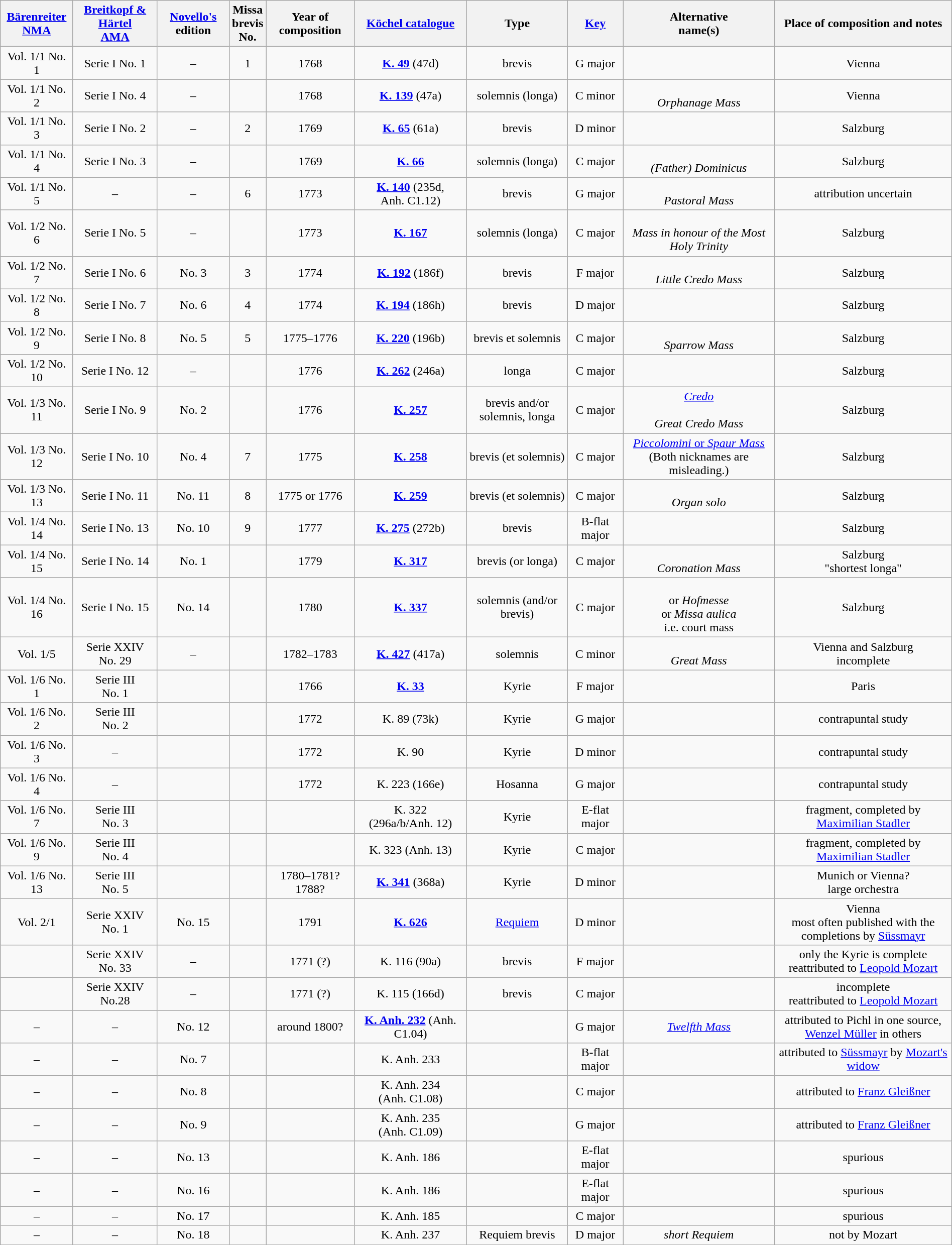<table class="wikitable sortable plainrowheaders" style="text-align: center; margin-right: 0;">
<tr>
<th scope="col"><a href='#'>Bärenreiter</a><br><a href='#'>NMA</a></th>
<th scope="col"><a href='#'>Breitkopf & Härtel</a><br><a href='#'>AMA</a></th>
<th scope="col"><a href='#'>Novello's</a> edition</th>
<th scope="col">Missa<br>brevis<br>No.</th>
<th scope="col">Year of composition</th>
<th scope="col"><a href='#'>Köchel catalogue</a></th>
<th scope="col">Type</th>
<th scope="col"><a href='#'>Key</a></th>
<th scope="col">Alternative<br>name(s)</th>
<th scope="col">Place of composition and notes</th>
</tr>
<tr>
<td data-sort-value="1101">Vol. 1/1 No. 1</td>
<td data-sort-value="01-01">Serie I No. 1</td>
<td data-sort-value="o">–</td>
<td>1</td>
<td>1768</td>
<td data-sort-value="49"><strong><a href='#'>K. 49</a></strong> (47d)</td>
<td>brevis</td>
<td>G major</td>
<td></td>
<td>Vienna</td>
</tr>
<tr>
<td data-sort-value="1102">Vol. 1/1 No. 2</td>
<td data-sort-value="01-04">Serie I No. 4</td>
<td data-sort-value="o">–</td>
<td></td>
<td>1768</td>
<td data-sort-value="139"><strong><a href='#'>K. 139</a></strong> (47a)</td>
<td>solemnis (longa)</td>
<td>C minor</td>
<td><em></em><br><em>Orphanage Mass</em></td>
<td>Vienna</td>
</tr>
<tr>
<td data-sort-value="1103">Vol. 1/1 No. 3</td>
<td data-sort-value="01-02">Serie I No. 2</td>
<td data-sort-value="o">–</td>
<td>2</td>
<td>1769</td>
<td data-sort-value="65"><strong><a href='#'>K. 65</a></strong> (61a)</td>
<td>brevis</td>
<td>D minor</td>
<td></td>
<td>Salzburg</td>
</tr>
<tr>
<td data-sort-value="1104">Vol. 1/1 No. 4</td>
<td data-sort-value="01-03">Serie I No. 3</td>
<td data-sort-value="o">–</td>
<td></td>
<td>1769</td>
<td data-sort-value="66"><strong><a href='#'>K. 66</a></strong></td>
<td>solemnis (longa)</td>
<td>C major</td>
<td><em></em><br><em>(Father) Dominicus</em></td>
<td>Salzburg</td>
</tr>
<tr>
<td data-sort-value="1105">Vol. 1/1 No. 5</td>
<td data-sort-value="o">–</td>
<td data-sort-value="o">–</td>
<td>6</td>
<td>1773</td>
<td data-sort-value="140"><strong><a href='#'>K. 140</a></strong> (235d, Anh. C1.12)</td>
<td>brevis</td>
<td>G major</td>
<td><em></em><br><em>Pastoral Mass</em></td>
<td>attribution uncertain</td>
</tr>
<tr>
<td data-sort-value="1206">Vol. 1/2 No. 6</td>
<td data-sort-value="01-05">Serie I No. 5</td>
<td data-sort-value="o">–</td>
<td></td>
<td>1773</td>
<td data-sort-value="167"><strong><a href='#'>K. 167</a></strong></td>
<td>solemnis (longa)</td>
<td>C major</td>
<td><em></em><br><em>Mass in honour of the Most Holy Trinity</em><br><em></em></td>
<td>Salzburg</td>
</tr>
<tr>
<td data-sort-value="1207">Vol. 1/2 No. 7</td>
<td data-sort-value="01-06">Serie I No. 6</td>
<td data-sort-value="03">No. 3</td>
<td>3</td>
<td>1774</td>
<td data-sort-value="192"><strong><a href='#'>K. 192</a></strong> (186f)</td>
<td>brevis</td>
<td>F major</td>
<td><em></em><br><em>Little Credo Mass</em></td>
<td>Salzburg</td>
</tr>
<tr>
<td data-sort-value="1208">Vol. 1/2 No. 8</td>
<td data-sort-value="01-07">Serie I No. 7</td>
<td data-sort-value="06">No. 6</td>
<td>4</td>
<td>1774</td>
<td data-sort-value="194"><strong><a href='#'>K. 194</a></strong> (186h)</td>
<td>brevis</td>
<td>D major</td>
<td></td>
<td>Salzburg</td>
</tr>
<tr>
<td data-sort-value="1209">Vol. 1/2 No. 9</td>
<td data-sort-value="01-08">Serie I No. 8</td>
<td data-sort-value="05">No. 5</td>
<td>5</td>
<td>1775–1776</td>
<td data-sort-value="220"><strong><a href='#'>K. 220</a></strong> (196b)</td>
<td>brevis et solemnis</td>
<td>C major</td>
<td><em></em><br><em>Sparrow Mass</em></td>
<td>Salzburg</td>
</tr>
<tr>
<td data-sort-value="1210">Vol. 1/2 No. 10</td>
<td data-sort-value="01-12">Serie I No. 12</td>
<td data-sort-value="o">–</td>
<td></td>
<td>1776</td>
<td data-sort-value="262"><strong><a href='#'>K. 262</a></strong> (246a)</td>
<td>longa</td>
<td>C major</td>
<td><em></em></td>
<td>Salzburg</td>
</tr>
<tr>
<td data-sort-value="1311">Vol. 1/3 No. 11</td>
<td data-sort-value="01-09">Serie I No. 9</td>
<td data-sort-value="02">No. 2</td>
<td></td>
<td>1776</td>
<td data-sort-value="257"><strong><a href='#'>K. 257</a></strong></td>
<td>brevis and/or solemnis, longa</td>
<td>C major</td>
<td><em><a href='#'>Credo</a></em><br><em></em><br><em>Great Credo Mass</em></td>
<td>Salzburg</td>
</tr>
<tr>
<td data-sort-value="1312">Vol. 1/3 No. 12</td>
<td data-sort-value="01-10">Serie I No. 10</td>
<td data-sort-value="04">No. 4</td>
<td>7</td>
<td>1775</td>
<td data-sort-value="258"><strong><a href='#'>K. 258</a></strong></td>
<td>brevis (et solemnis)</td>
<td>C major</td>
<td><a href='#'><em>Piccolomini</em> or <em>Spaur Mass</em></a><br>(Both nicknames are misleading.)</td>
<td>Salzburg</td>
</tr>
<tr>
<td data-sort-value="1313">Vol. 1/3 No. 13</td>
<td data-sort-value="01-11">Serie I No. 11</td>
<td data-sort-value="11">No. 11</td>
<td>8</td>
<td>1775 or 1776</td>
<td data-sort-value="259"><strong><a href='#'>K. 259</a></strong></td>
<td>brevis (et solemnis)</td>
<td>C major</td>
<td><em></em><br><em>Organ solo</em></td>
<td>Salzburg</td>
</tr>
<tr>
<td data-sort-value="1414">Vol. 1/4 No. 14</td>
<td data-sort-value="01-13">Serie I No. 13</td>
<td data-sort-value="10">No. 10</td>
<td>9</td>
<td>1777</td>
<td data-sort-value="275"><strong><a href='#'>K. 275</a></strong> (272b)</td>
<td>brevis</td>
<td>B-flat major</td>
<td></td>
<td>Salzburg</td>
</tr>
<tr>
<td data-sort-value="1415">Vol. 1/4 No. 15</td>
<td data-sort-value="01-14">Serie I No. 14</td>
<td data-sort-value="01">No. 1</td>
<td></td>
<td>1779</td>
<td data-sort-value="317"><strong><a href='#'>K. 317</a></strong></td>
<td>brevis (or longa)</td>
<td>C major</td>
<td><em></em><br><em>Coronation Mass</em></td>
<td>Salzburg<br>"shortest longa"</td>
</tr>
<tr>
<td data-sort-value="1416">Vol. 1/4 No. 16</td>
<td data-sort-value="01-15">Serie I No. 15</td>
<td data-sort-value="14">No. 14</td>
<td></td>
<td>1780</td>
<td data-sort-value="337"><strong><a href='#'>K. 337</a></strong></td>
<td>solemnis (and/or brevis)</td>
<td>C major</td>
<td><em></em><br>or <em>Hofmesse</em><br>or <em>Missa aulica</em><br>i.e. court mass</td>
<td>Salzburg</td>
</tr>
<tr>
<td data-sort-value="1500">Vol. 1/5</td>
<td data-sort-value="24-29">Serie XXIV<br>No. 29</td>
<td data-sort-value="o">–</td>
<td></td>
<td>1782–1783</td>
<td data-sort-value="427"><strong><a href='#'>K. 427</a></strong> (417a)</td>
<td>solemnis</td>
<td>C minor</td>
<td><em></em><br><em>Great Mass</em></td>
<td>Vienna and Salzburg<br>incomplete</td>
</tr>
<tr>
<td data-sort-value="1601">Vol. 1/6 No. 1</td>
<td data-sort-value="03-01">Serie III<br>No. 1</td>
<td></td>
<td></td>
<td>1766</td>
<td data-sort-value="033"><strong><a href='#'>K. 33</a></strong></td>
<td>Kyrie</td>
<td>F major</td>
<td></td>
<td>Paris</td>
</tr>
<tr>
<td data-sort-value="1602">Vol. 1/6 No. 2</td>
<td data-sort-value="03-01">Serie III<br>No. 2</td>
<td></td>
<td></td>
<td>1772</td>
<td data-sort-value="089">K. 89 (73k)</td>
<td>Kyrie</td>
<td>G major</td>
<td></td>
<td>contrapuntal study</td>
</tr>
<tr>
<td data-sort-value="1603">Vol. 1/6 No. 3</td>
<td data-sort-value="o">–</td>
<td></td>
<td></td>
<td>1772</td>
<td data-sort-value="090">K. 90</td>
<td>Kyrie</td>
<td>D minor</td>
<td></td>
<td>contrapuntal study</td>
</tr>
<tr>
<td data-sort-value="1604">Vol. 1/6 No. 4</td>
<td data-sort-value="o">–</td>
<td></td>
<td></td>
<td>1772</td>
<td data-sort-value="223">K. 223 (166e)</td>
<td>Hosanna</td>
<td>G major</td>
<td></td>
<td>contrapuntal study</td>
</tr>
<tr>
<td data-sort-value="1607">Vol. 1/6 No. 7</td>
<td data-sort-value="03-03">Serie III<br>No. 3</td>
<td></td>
<td></td>
<td></td>
<td data-sort-value="322">K. 322 (296a/b/Anh. 12)</td>
<td>Kyrie</td>
<td>E-flat major</td>
<td></td>
<td>fragment, completed by <a href='#'>Maximilian Stadler</a></td>
</tr>
<tr>
<td data-sort-value="1609">Vol. 1/6 No. 9</td>
<td data-sort-value="03-04">Serie III<br>No. 4</td>
<td></td>
<td></td>
<td></td>
<td data-sort-value="323">K. 323 (Anh. 13)</td>
<td>Kyrie</td>
<td>C major</td>
<td></td>
<td>fragment, completed by <a href='#'>Maximilian Stadler</a></td>
</tr>
<tr>
<td data-sort-value="1613">Vol. 1/6 No. 13</td>
<td data-sort-value="03-05">Serie III<br>No. 5</td>
<td></td>
<td></td>
<td>1780–1781?<br>1788?</td>
<td data-sort-value="341"><strong><a href='#'>K. 341</a></strong> (368a)</td>
<td>Kyrie</td>
<td>D minor</td>
<td></td>
<td>Munich or Vienna?<br>large orchestra</td>
</tr>
<tr>
<td data-sort-value="2100">Vol. 2/1</td>
<td data-sort-value="24-01">Serie XXIV<br>No. 1</td>
<td data-sort-value="15">No. 15</td>
<td></td>
<td>1791</td>
<td data-sort-value="626"><strong><a href='#'>K. 626</a></strong></td>
<td><a href='#'>Requiem</a></td>
<td>D minor</td>
<td></td>
<td>Vienna<br>most often published with the completions by <a href='#'>Süssmayr</a></td>
</tr>
<tr>
<td></td>
<td data-sort-value="24-33">Serie XXIV<br>No. 33</td>
<td data-sort-value="o">–</td>
<td></td>
<td>1771 (?)</td>
<td data-sort-value="116">K. 116 (90a)</td>
<td>brevis</td>
<td>F major</td>
<td></td>
<td>only the Kyrie is complete<br>reattributed to <a href='#'>Leopold Mozart</a></td>
</tr>
<tr>
<td></td>
<td data-sort-value="24-28">Serie XXIV<br>No.28</td>
<td data-sort-value="o">–</td>
<td></td>
<td>1771 (?)</td>
<td data-sort-value="115">K. 115 (166d)</td>
<td>brevis</td>
<td>C major</td>
<td></td>
<td>incomplete<br>reattributed to <a href='#'>Leopold Mozart</a></td>
</tr>
<tr>
<td data-sort-value="o">–</td>
<td data-sort-value="o">–</td>
<td data-sort-value="12">No. 12</td>
<td></td>
<td data-sort-value="1800">around 1800?</td>
<td data-sort-value="2320"><strong><a href='#'>K. Anh. 232</a></strong> (Anh. C1.04)</td>
<td></td>
<td>G major</td>
<td><em><a href='#'>Twelfth Mass</a></em></td>
<td>attributed to Pichl in one source, <a href='#'>Wenzel Müller</a> in others</td>
</tr>
<tr>
<td data-sort-value="o">–</td>
<td data-sort-value="o">–</td>
<td data-sort-value="07">No. 7</td>
<td></td>
<td></td>
<td data-sort-value="2330">K. Anh. 233</td>
<td></td>
<td>B-flat major</td>
<td></td>
<td>attributed to <a href='#'>Süssmayr</a> by <a href='#'>Mozart's widow</a></td>
</tr>
<tr>
<td data-sort-value="o">–</td>
<td data-sort-value="o">–</td>
<td data-sort-value="08">No. 8</td>
<td></td>
<td></td>
<td data-sort-value="2340">K. Anh. 234 (Anh. C1.08)</td>
<td></td>
<td>C major</td>
<td></td>
<td>attributed to <a href='#'>Franz Gleißner</a></td>
</tr>
<tr>
<td data-sort-value="o">–</td>
<td data-sort-value="o">–</td>
<td data-sort-value="09">No. 9</td>
<td></td>
<td></td>
<td data-sort-value="2350">K. Anh. 235 (Anh. C1.09)</td>
<td></td>
<td>G major</td>
<td></td>
<td>attributed to <a href='#'>Franz Gleißner</a></td>
</tr>
<tr>
<td data-sort-value="o">–</td>
<td data-sort-value="o">–</td>
<td data-sort-value="13">No. 13</td>
<td></td>
<td></td>
<td data-sort-value="1860">K. Anh. 186</td>
<td></td>
<td>E-flat major</td>
<td></td>
<td>spurious</td>
</tr>
<tr>
<td data-sort-value="o">–</td>
<td data-sort-value="o">–</td>
<td data-sort-value="16">No. 16</td>
<td></td>
<td></td>
<td data-sort-value="1861">K. Anh. 186</td>
<td></td>
<td>E-flat major</td>
<td></td>
<td>spurious</td>
</tr>
<tr>
<td data-sort-value="o">–</td>
<td data-sort-value="o">–</td>
<td data-sort-value="17">No. 17</td>
<td></td>
<td></td>
<td data-sort-value="1850">K. Anh. 185</td>
<td></td>
<td>C major</td>
<td></td>
<td>spurious</td>
</tr>
<tr>
<td data-sort-value="o">–</td>
<td data-sort-value="o">–</td>
<td data-sort-value="18">No. 18</td>
<td></td>
<td></td>
<td data-sort-value="2370">K. Anh. 237</td>
<td>Requiem brevis</td>
<td>D major</td>
<td><em>short Requiem</em></td>
<td>not by Mozart</td>
</tr>
</table>
